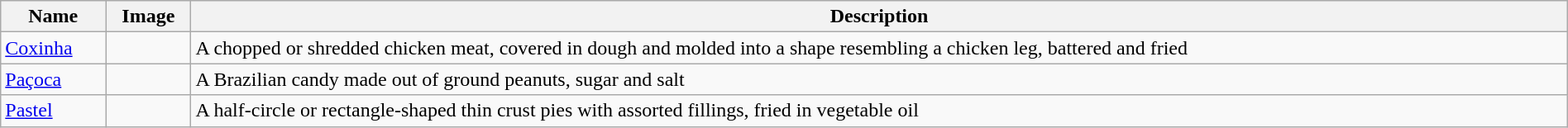<table class="wikitable sortable" width="100%">
<tr>
<th>Name</th>
<th class="unsortable">Image</th>
<th>Description</th>
</tr>
<tr>
<td><a href='#'>Coxinha</a></td>
<td></td>
<td>A chopped or shredded chicken meat, covered in dough and molded into a shape resembling a chicken leg, battered and fried</td>
</tr>
<tr>
<td><a href='#'>Paçoca</a></td>
<td></td>
<td>A Brazilian candy made out of ground peanuts, sugar and salt</td>
</tr>
<tr>
<td><a href='#'>Pastel</a></td>
<td></td>
<td>A half-circle or rectangle-shaped thin crust pies with assorted fillings, fried in vegetable oil</td>
</tr>
</table>
